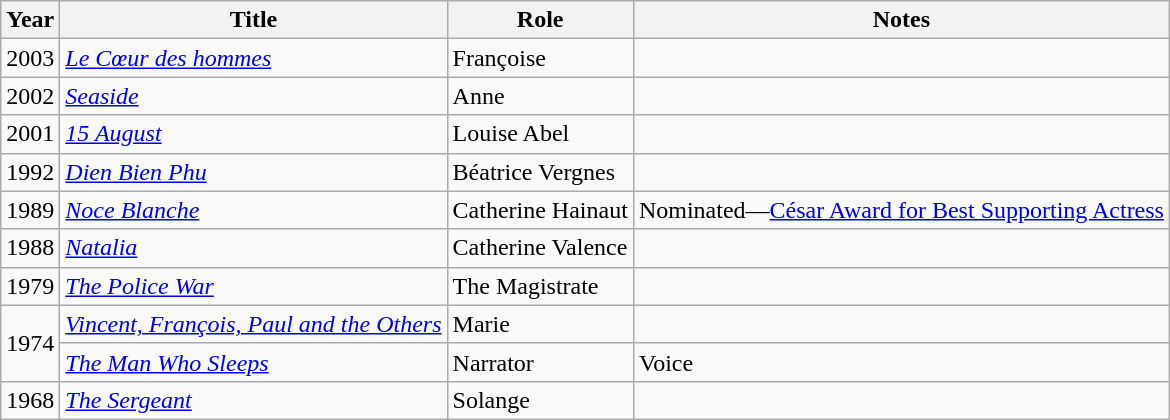<table class="wikitable sortable">
<tr>
<th>Year</th>
<th>Title</th>
<th>Role</th>
<th class="unsortable">Notes</th>
</tr>
<tr>
<td>2003</td>
<td><em><a href='#'>Le Cœur des hommes</a></em></td>
<td>Françoise</td>
<td></td>
</tr>
<tr>
<td>2002</td>
<td><em><a href='#'>Seaside</a></em></td>
<td>Anne</td>
<td></td>
</tr>
<tr>
<td>2001</td>
<td><em><a href='#'>15 August</a></em></td>
<td>Louise Abel</td>
<td></td>
</tr>
<tr>
<td>1992</td>
<td><em><a href='#'>Dien Bien Phu</a></em></td>
<td>Béatrice Vergnes</td>
<td></td>
</tr>
<tr>
<td>1989</td>
<td><em><a href='#'>Noce Blanche</a></em></td>
<td>Catherine Hainaut</td>
<td>Nominated—<a href='#'>César Award for Best Supporting Actress</a></td>
</tr>
<tr>
<td>1988</td>
<td><em><a href='#'>Natalia</a></em></td>
<td>Catherine Valence</td>
<td></td>
</tr>
<tr>
<td>1979</td>
<td><em><a href='#'>The Police War</a></em></td>
<td>The Magistrate</td>
<td></td>
</tr>
<tr>
<td rowspan=2>1974</td>
<td><em><a href='#'>Vincent, François, Paul and the Others</a></em></td>
<td>Marie</td>
<td></td>
</tr>
<tr>
<td><em><a href='#'>The Man Who Sleeps</a></em></td>
<td>Narrator</td>
<td>Voice</td>
</tr>
<tr>
<td>1968</td>
<td><em><a href='#'>The Sergeant</a></em></td>
<td>Solange</td>
<td></td>
</tr>
</table>
